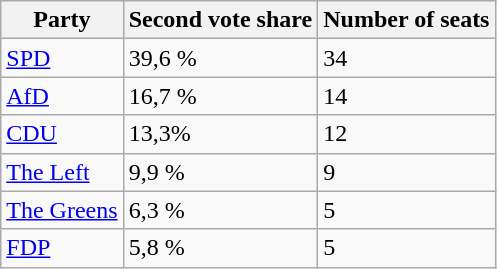<table class="wikitable">
<tr>
<th>Party</th>
<th>Second vote share</th>
<th>Number of seats</th>
</tr>
<tr>
<td><a href='#'>SPD</a></td>
<td>39,6 %</td>
<td>34</td>
</tr>
<tr>
<td><a href='#'>AfD</a></td>
<td>16,7 %</td>
<td>14</td>
</tr>
<tr>
<td><a href='#'>CDU</a></td>
<td>13,3%</td>
<td>12</td>
</tr>
<tr>
<td><a href='#'>The Left</a></td>
<td>9,9 %</td>
<td>9</td>
</tr>
<tr>
<td><a href='#'>The Greens</a></td>
<td>6,3 %</td>
<td>5</td>
</tr>
<tr>
<td><a href='#'>FDP</a></td>
<td>5,8 %</td>
<td>5</td>
</tr>
</table>
